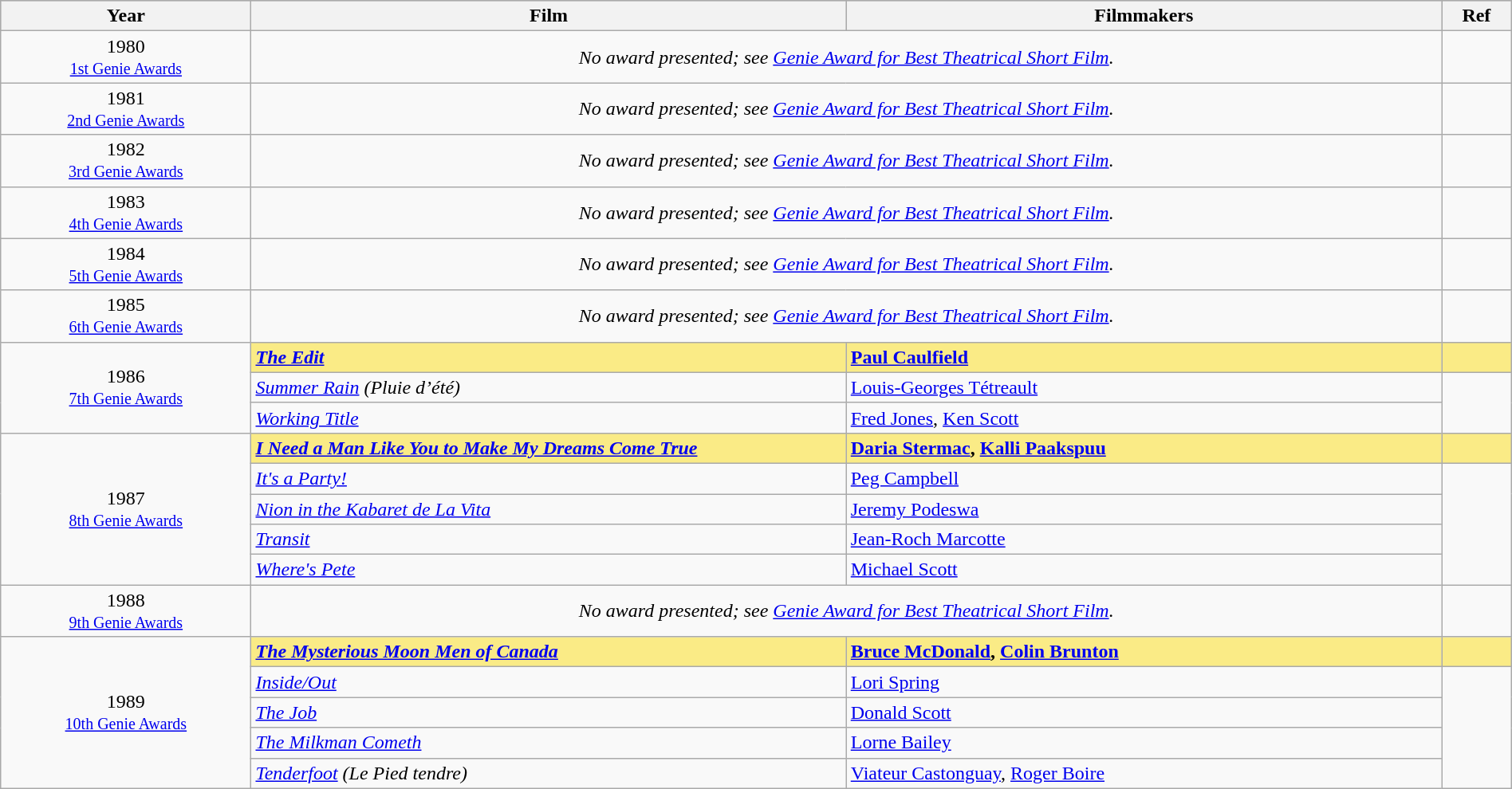<table class="wikitable" style="width:100%;">
<tr style="background:#bebebe;">
<th style="width:8%;">Year</th>
<th style="width:19%;">Film</th>
<th style="width:19%;">Filmmakers</th>
<th style="width:2%;">Ref</th>
</tr>
<tr>
<td align="center">1980 <br> <small><a href='#'>1st Genie Awards</a></small></td>
<td colspan=2 align=center><em>No award presented; see <a href='#'>Genie Award for Best Theatrical Short Film</a>.</em></td>
<td></td>
</tr>
<tr>
<td align="center">1981 <br> <small><a href='#'>2nd Genie Awards</a></small></td>
<td colspan=2 align=center><em>No award presented; see <a href='#'>Genie Award for Best Theatrical Short Film</a>.</em></td>
<td></td>
</tr>
<tr>
<td align="center">1982 <br> <small><a href='#'>3rd Genie Awards</a></small></td>
<td colspan=2 align=center><em>No award presented; see <a href='#'>Genie Award for Best Theatrical Short Film</a>.</em></td>
<td></td>
</tr>
<tr>
<td align="center">1983 <br> <small><a href='#'>4th Genie Awards</a></small></td>
<td colspan=2 align=center><em>No award presented; see <a href='#'>Genie Award for Best Theatrical Short Film</a>.</em></td>
<td></td>
</tr>
<tr>
<td align="center">1984 <br> <small><a href='#'>5th Genie Awards</a></small></td>
<td colspan=2 align=center><em>No award presented; see <a href='#'>Genie Award for Best Theatrical Short Film</a>.</em></td>
<td></td>
</tr>
<tr>
<td align="center">1985 <br> <small><a href='#'>6th Genie Awards</a></small></td>
<td colspan=2 align=center><em>No award presented; see <a href='#'>Genie Award for Best Theatrical Short Film</a>.</em></td>
<td></td>
</tr>
<tr>
<td rowspan="3" align="center">1986 <br> <small><a href='#'>7th Genie Awards</a></small></td>
<td style="background:#FAEB86;"><strong><em><a href='#'>The Edit</a></em></strong></td>
<td style="background:#FAEB86;"><strong><a href='#'>Paul Caulfield</a></strong></td>
<td style="background:#FAEB86;"></td>
</tr>
<tr>
<td><em><a href='#'>Summer Rain</a> (Pluie d’été)</em></td>
<td><a href='#'>Louis-Georges Tétreault</a></td>
<td rowspan=2></td>
</tr>
<tr>
<td><em><a href='#'>Working Title</a></em></td>
<td><a href='#'>Fred Jones</a>, <a href='#'>Ken Scott</a></td>
</tr>
<tr>
<td rowspan="5" align="center">1987 <br> <small><a href='#'>8th Genie Awards</a></small></td>
<td style="background:#FAEB86;"><strong><em><a href='#'>I Need a Man Like You to Make My Dreams Come True</a></em></strong></td>
<td style="background:#FAEB86;"><strong><a href='#'>Daria Stermac</a>, <a href='#'>Kalli Paakspuu</a></strong></td>
<td style="background:#FAEB86;"></td>
</tr>
<tr>
<td><em><a href='#'>It's a Party!</a></em></td>
<td><a href='#'>Peg Campbell</a></td>
<td rowspan=4></td>
</tr>
<tr>
<td><em><a href='#'>Nion in the Kabaret de La Vita</a></em></td>
<td><a href='#'>Jeremy Podeswa</a></td>
</tr>
<tr>
<td><em><a href='#'>Transit</a></em></td>
<td><a href='#'>Jean-Roch Marcotte</a></td>
</tr>
<tr>
<td><em><a href='#'>Where's Pete</a></em></td>
<td><a href='#'>Michael Scott</a></td>
</tr>
<tr>
<td align="center">1988 <br> <small><a href='#'>9th Genie Awards</a></small></td>
<td colspan=2 align=center><em>No award presented; see <a href='#'>Genie Award for Best Theatrical Short Film</a>.</em></td>
<td></td>
</tr>
<tr>
<td rowspan="5" align="center">1989 <br> <small><a href='#'>10th Genie Awards</a></small></td>
<td style="background:#FAEB86;"><strong><em><a href='#'>The Mysterious Moon Men of Canada</a></em></strong></td>
<td style="background:#FAEB86;"><strong><a href='#'>Bruce McDonald</a>, <a href='#'>Colin Brunton</a></strong></td>
<td style="background:#FAEB86;"></td>
</tr>
<tr>
<td><em><a href='#'>Inside/Out</a></em></td>
<td><a href='#'>Lori Spring</a></td>
<td rowspan=4></td>
</tr>
<tr>
<td><em><a href='#'>The Job</a></em></td>
<td><a href='#'>Donald Scott</a></td>
</tr>
<tr>
<td><em><a href='#'>The Milkman Cometh</a></em></td>
<td><a href='#'>Lorne Bailey</a></td>
</tr>
<tr>
<td><em><a href='#'>Tenderfoot</a> (Le Pied tendre)</em></td>
<td><a href='#'>Viateur Castonguay</a>, <a href='#'>Roger Boire</a></td>
</tr>
</table>
